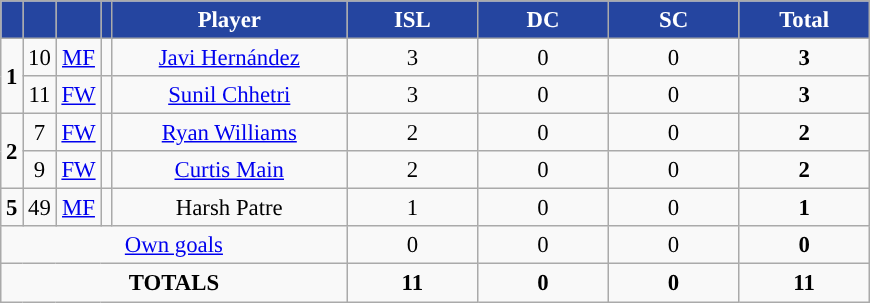<table class="wikitable" style="font-size: 95%; text-align: center;">
<tr>
<th rowspan="1" !width=15 style="background:#2545A0; color:#FFFFFF; "></th>
<th rowspan="1" !width=15 style="background:#2545A0; color:#FFFFFF; "></th>
<th rowspan="1" !width=15 style="background:#2545A0; color:#FFFFFF; "></th>
<th rowspan="1" !width=15 style="background:#2545A0; color:#FFFFFF; "></th>
<th width=150 style="background:#2545A0; color:#FFFFFF; ">Player</th>
<th width=80 style="background:#2545A0; color:#FFFFFF; ">ISL</th>
<th width=80 style="background:#2545A0; color:#FFFFFF; ">DC</th>
<th width=80 style="background:#2545A0; color:#FFFFFF; ">SC</th>
<th width=80 style="background:#2545A0; color:#FFFFFF; ">Total</th>
</tr>
<tr>
<td rowspan=2><strong>1</strong></td>
<td>10</td>
<td><a href='#'>MF</a></td>
<td></td>
<td><a href='#'>Javi Hernández</a></td>
<td>3</td>
<td>0</td>
<td>0</td>
<td><strong>3</strong></td>
</tr>
<tr>
<td>11</td>
<td><a href='#'>FW</a></td>
<td></td>
<td><a href='#'>Sunil Chhetri</a></td>
<td>3</td>
<td>0</td>
<td>0</td>
<td><strong>3</strong></td>
</tr>
<tr>
<td rowspan=2><strong>2</strong></td>
<td>7</td>
<td><a href='#'>FW</a></td>
<td></td>
<td><a href='#'>Ryan Williams</a></td>
<td>2</td>
<td>0</td>
<td>0</td>
<td><strong>2</strong></td>
</tr>
<tr>
<td>9</td>
<td><a href='#'>FW</a></td>
<td></td>
<td><a href='#'>Curtis Main</a></td>
<td>2</td>
<td>0</td>
<td>0</td>
<td><strong>2</strong></td>
</tr>
<tr>
<td><strong>5</strong></td>
<td>49</td>
<td><a href='#'>MF</a></td>
<td></td>
<td>Harsh Patre</td>
<td>1</td>
<td>0</td>
<td>0</td>
<td><strong>1</strong></td>
</tr>
<tr>
<td colspan=5><a href='#'>Own goals</a></td>
<td>0</td>
<td>0</td>
<td>0</td>
<td><strong>0</strong></td>
</tr>
<tr>
<td colspan="5"><strong>TOTALS</strong></td>
<td><strong>11</strong></td>
<td><strong>0</strong></td>
<td><strong>0</strong></td>
<td><strong>11</strong></td>
</tr>
</table>
